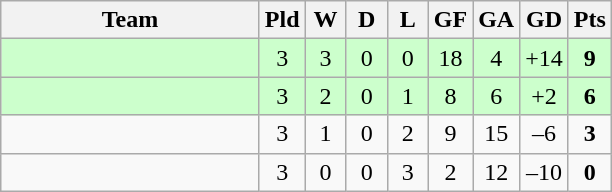<table class="wikitable" style="text-align:center;">
<tr>
<th width=165>Team</th>
<th width=20>Pld</th>
<th width=20>W</th>
<th width=20>D</th>
<th width=20>L</th>
<th width=20>GF</th>
<th width=20>GA</th>
<th width=20>GD</th>
<th width=20>Pts</th>
</tr>
<tr style="background:#cfc;">
<td style="text-align:left;"></td>
<td>3</td>
<td>3</td>
<td>0</td>
<td>0</td>
<td>18</td>
<td>4</td>
<td>+14</td>
<td><strong>9</strong></td>
</tr>
<tr style="background:#cfc;">
<td style="text-align:left;"></td>
<td>3</td>
<td>2</td>
<td>0</td>
<td>1</td>
<td>8</td>
<td>6</td>
<td>+2</td>
<td><strong>6</strong></td>
</tr>
<tr>
<td style="text-align:left;"></td>
<td>3</td>
<td>1</td>
<td>0</td>
<td>2</td>
<td>9</td>
<td>15</td>
<td>–6</td>
<td><strong>3</strong></td>
</tr>
<tr>
<td style="text-align:left;"></td>
<td>3</td>
<td>0</td>
<td>0</td>
<td>3</td>
<td>2</td>
<td>12</td>
<td>–10</td>
<td><strong>0</strong></td>
</tr>
</table>
